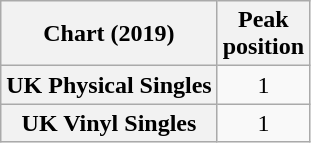<table class="wikitable sortable plainrowheaders" style="text-align:center">
<tr>
<th>Chart (2019)</th>
<th>Peak<br>position</th>
</tr>
<tr>
<th scope="row">UK Physical Singles</th>
<td>1</td>
</tr>
<tr>
<th scope="row">UK Vinyl Singles</th>
<td>1</td>
</tr>
</table>
